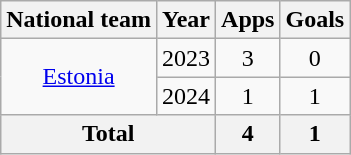<table class="wikitable" style="text-align:center">
<tr>
<th>National team</th>
<th>Year</th>
<th>Apps</th>
<th>Goals</th>
</tr>
<tr>
<td rowspan="2"><a href='#'>Estonia</a></td>
<td>2023</td>
<td>3</td>
<td>0</td>
</tr>
<tr>
<td>2024</td>
<td>1</td>
<td>1</td>
</tr>
<tr>
<th colspan="2">Total</th>
<th>4</th>
<th>1</th>
</tr>
</table>
